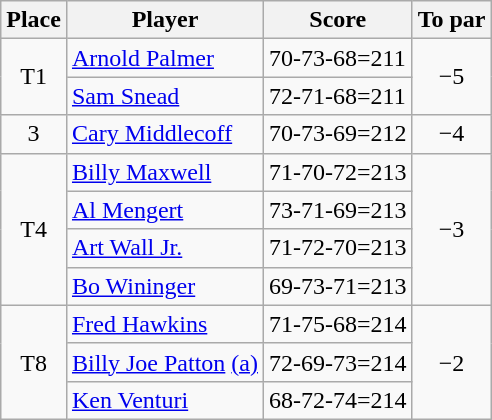<table class="wikitable">
<tr>
<th>Place</th>
<th>Player</th>
<th>Score</th>
<th>To par</th>
</tr>
<tr>
<td rowspan="2" align="center">T1</td>
<td> <a href='#'>Arnold Palmer</a></td>
<td>70-73-68=211</td>
<td rowspan="2" align="center">−5</td>
</tr>
<tr>
<td> <a href='#'>Sam Snead</a></td>
<td>72-71-68=211</td>
</tr>
<tr>
<td align="center">3</td>
<td> <a href='#'>Cary Middlecoff</a></td>
<td>70-73-69=212</td>
<td align="center">−4</td>
</tr>
<tr>
<td rowspan="4" align="center">T4</td>
<td> <a href='#'>Billy Maxwell</a></td>
<td>71-70-72=213</td>
<td rowspan="4" align="center">−3</td>
</tr>
<tr>
<td> <a href='#'>Al Mengert</a></td>
<td>73-71-69=213</td>
</tr>
<tr>
<td> <a href='#'>Art Wall Jr.</a></td>
<td>71-72-70=213</td>
</tr>
<tr>
<td> <a href='#'>Bo Wininger</a></td>
<td>69-73-71=213</td>
</tr>
<tr>
<td rowspan="3" align="center">T8</td>
<td> <a href='#'>Fred Hawkins</a></td>
<td>71-75-68=214</td>
<td rowspan="3" align="center">−2</td>
</tr>
<tr>
<td> <a href='#'>Billy Joe Patton</a> <a href='#'>(a)</a></td>
<td>72-69-73=214</td>
</tr>
<tr>
<td> <a href='#'>Ken Venturi</a></td>
<td>68-72-74=214</td>
</tr>
</table>
